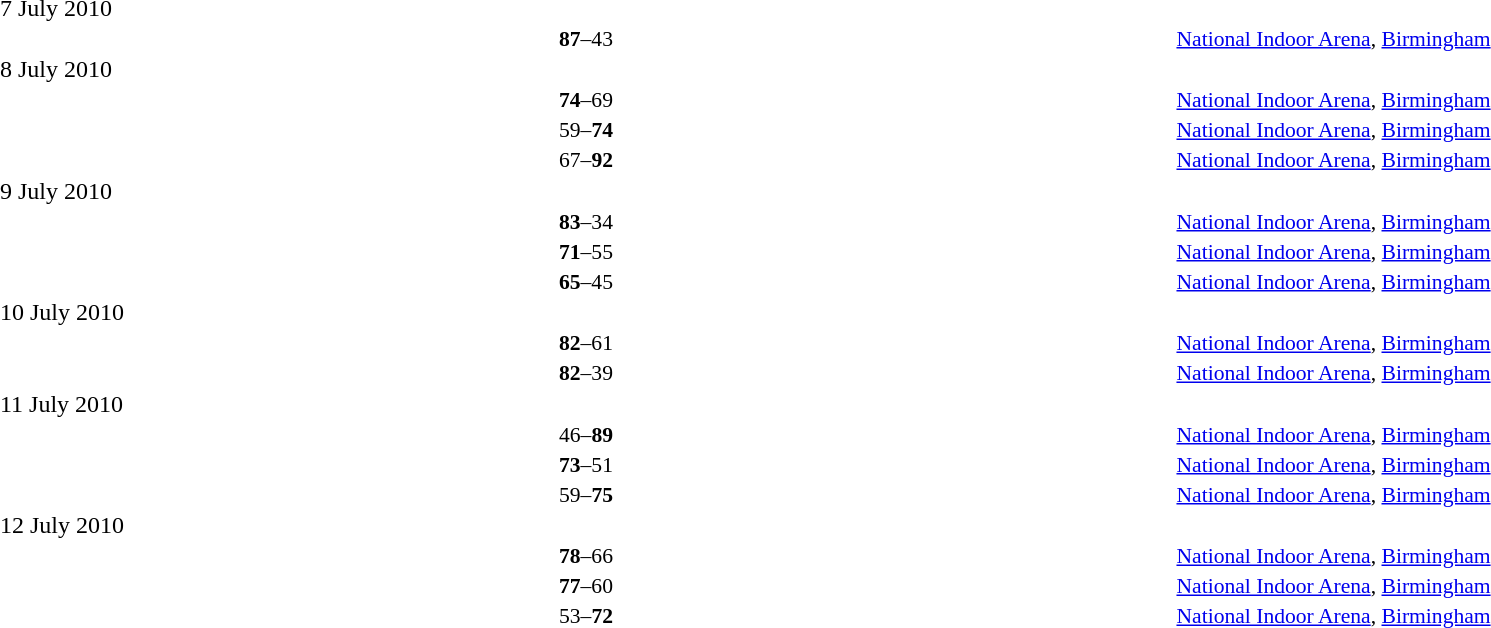<table width=100% cellspacing=1>
<tr>
<th width=25%></th>
<th width=3%></th>
<th width=6%></th>
<th width=3%></th>
<th width=25%></th>
</tr>
<tr>
<td>7 July 2010</td>
</tr>
<tr style=font-size:90%>
<td align=right><strong></strong></td>
<td></td>
<td align=center><strong>87</strong>–43</td>
<td></td>
<td></td>
<td><a href='#'>National Indoor Arena</a>, <a href='#'>Birmingham</a></td>
</tr>
<tr>
<td>8 July 2010</td>
</tr>
<tr style=font-size:90%>
<td align=right><strong></strong></td>
<td></td>
<td align=center><strong>74</strong>–69</td>
<td></td>
<td></td>
<td><a href='#'>National Indoor Arena</a>, <a href='#'>Birmingham</a></td>
</tr>
<tr style=font-size:90%>
<td align=right></td>
<td></td>
<td align=center>59–<strong>74</strong></td>
<td></td>
<td><strong></strong></td>
<td><a href='#'>National Indoor Arena</a>, <a href='#'>Birmingham</a></td>
</tr>
<tr style=font-size:90%>
<td align=right></td>
<td></td>
<td align=center>67–<strong>92</strong></td>
<td></td>
<td><strong></strong></td>
<td><a href='#'>National Indoor Arena</a>, <a href='#'>Birmingham</a></td>
</tr>
<tr>
<td>9 July 2010</td>
</tr>
<tr style=font-size:90%>
<td align=right><strong></strong></td>
<td></td>
<td align=center><strong>83</strong>–34</td>
<td></td>
<td></td>
<td><a href='#'>National Indoor Arena</a>, <a href='#'>Birmingham</a></td>
</tr>
<tr style=font-size:90%>
<td align=right><strong></strong></td>
<td></td>
<td align=center><strong>71</strong>–55</td>
<td></td>
<td></td>
<td><a href='#'>National Indoor Arena</a>, <a href='#'>Birmingham</a></td>
</tr>
<tr style=font-size:90%>
<td align=right><strong></strong></td>
<td></td>
<td align=center><strong>65</strong>–45</td>
<td></td>
<td></td>
<td><a href='#'>National Indoor Arena</a>, <a href='#'>Birmingham</a></td>
</tr>
<tr>
<td>10 July 2010</td>
</tr>
<tr style=font-size:90%>
<td align=right><strong></strong></td>
<td></td>
<td align=center><strong>82</strong>–61</td>
<td></td>
<td></td>
<td><a href='#'>National Indoor Arena</a>, <a href='#'>Birmingham</a></td>
</tr>
<tr style=font-size:90%>
<td align=right><strong></strong></td>
<td></td>
<td align=center><strong>82</strong>–39</td>
<td></td>
<td></td>
<td><a href='#'>National Indoor Arena</a>, <a href='#'>Birmingham</a></td>
</tr>
<tr>
<td>11 July 2010</td>
</tr>
<tr style=font-size:90%>
<td align=right></td>
<td></td>
<td align=center>46–<strong>89</strong></td>
<td></td>
<td><strong></strong></td>
<td><a href='#'>National Indoor Arena</a>, <a href='#'>Birmingham</a></td>
</tr>
<tr style=font-size:90%>
<td align=right><strong></strong></td>
<td></td>
<td align=center><strong>73</strong>–51</td>
<td></td>
<td></td>
<td><a href='#'>National Indoor Arena</a>, <a href='#'>Birmingham</a></td>
</tr>
<tr style=font-size:90%>
<td align=right></td>
<td></td>
<td align=center>59–<strong>75</strong></td>
<td></td>
<td><strong></strong></td>
<td><a href='#'>National Indoor Arena</a>, <a href='#'>Birmingham</a></td>
</tr>
<tr>
<td>12 July 2010</td>
</tr>
<tr style=font-size:90%>
<td align=right><strong></strong></td>
<td></td>
<td align=center><strong>78</strong>–66</td>
<td></td>
<td></td>
<td><a href='#'>National Indoor Arena</a>, <a href='#'>Birmingham</a></td>
</tr>
<tr style=font-size:90%>
<td align=right><strong></strong></td>
<td></td>
<td align=center><strong>77</strong>–60</td>
<td></td>
<td></td>
<td><a href='#'>National Indoor Arena</a>, <a href='#'>Birmingham</a></td>
</tr>
<tr style=font-size:90%>
<td align=right></td>
<td></td>
<td align=center>53–<strong>72</strong></td>
<td></td>
<td><strong></strong></td>
<td><a href='#'>National Indoor Arena</a>, <a href='#'>Birmingham</a></td>
</tr>
</table>
